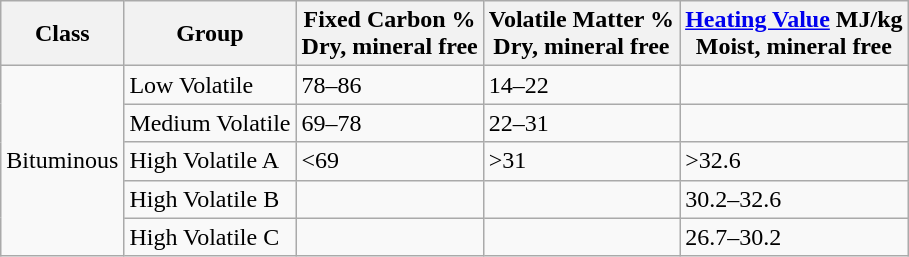<table class=wikitable>
<tr>
<th>Class</th>
<th>Group</th>
<th>Fixed Carbon % <br> Dry, mineral free</th>
<th>Volatile Matter %<br> Dry, mineral free</th>
<th><a href='#'>Heating Value</a> MJ/kg <br> Moist, mineral free</th>
</tr>
<tr>
<td rowspan=5>Bituminous</td>
<td>Low Volatile</td>
<td>78–86</td>
<td>14–22</td>
<td> </td>
</tr>
<tr>
<td>Medium Volatile</td>
<td>69–78</td>
<td>22–31</td>
<td> </td>
</tr>
<tr>
<td>High Volatile A</td>
<td><69</td>
<td>>31</td>
<td>>32.6</td>
</tr>
<tr>
<td>High Volatile B</td>
<td> </td>
<td> </td>
<td>30.2–32.6</td>
</tr>
<tr>
<td>High Volatile C</td>
<td> </td>
<td> </td>
<td>26.7–30.2</td>
</tr>
</table>
